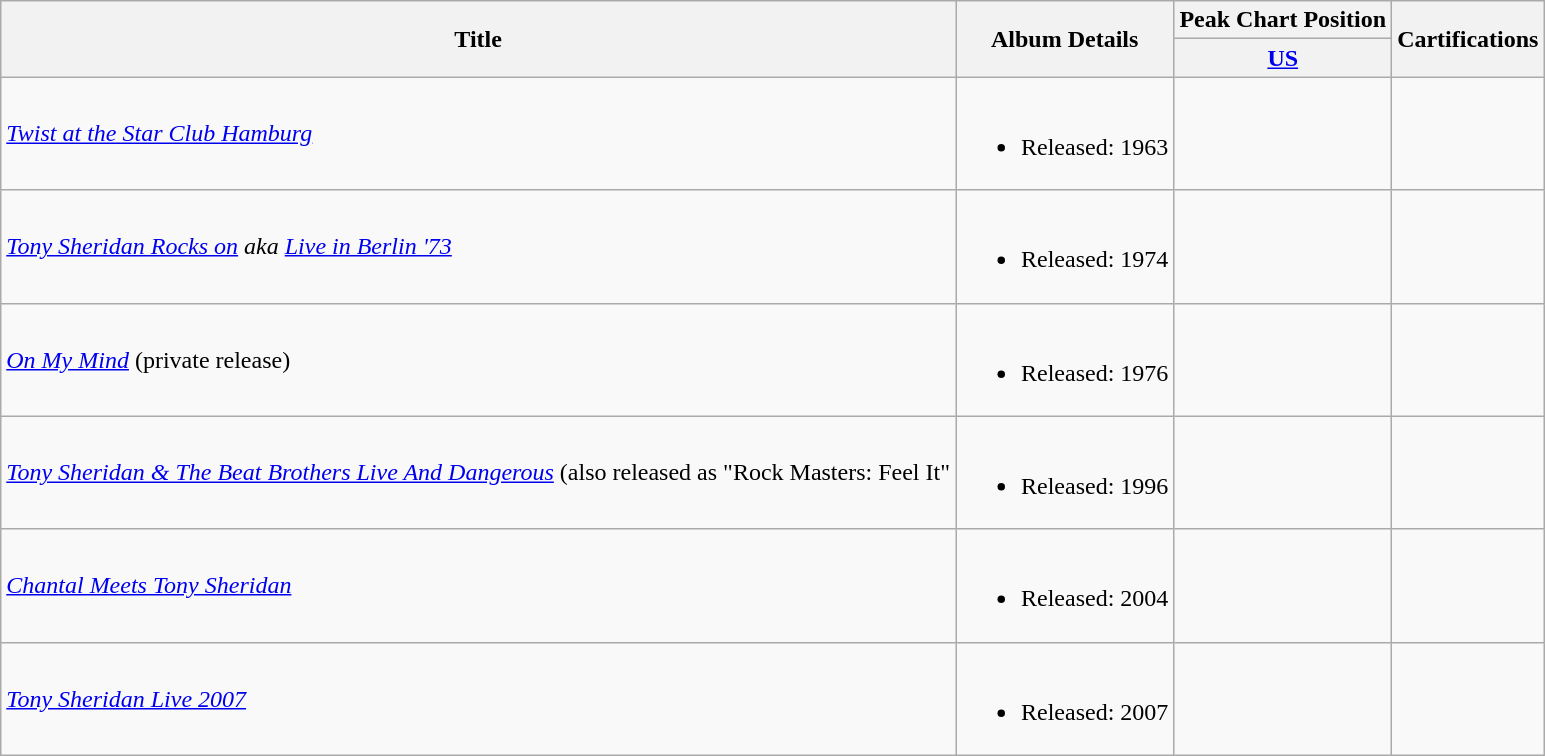<table class="wikitable sortable">
<tr>
<th rowspan="2">Title</th>
<th rowspan="2">Album Details</th>
<th>Peak Chart Position</th>
<th rowspan="2">Cartifications</th>
</tr>
<tr>
<th><a href='#'>US</a></th>
</tr>
<tr>
<td><em><a href='#'>Twist at the Star Club Hamburg</a></em></td>
<td><br><ul><li>Released: 1963</li></ul></td>
<td></td>
<td></td>
</tr>
<tr>
<td><em><a href='#'>Tony Sheridan Rocks on</a> aka <a href='#'>Live in Berlin '73</a></em></td>
<td><br><ul><li>Released: 1974</li></ul></td>
<td></td>
<td></td>
</tr>
<tr>
<td><em><a href='#'>On My Mind</a></em> (private release)</td>
<td><br><ul><li>Released: 1976</li></ul></td>
<td></td>
<td></td>
</tr>
<tr>
<td><em><a href='#'>Tony Sheridan & The Beat Brothers Live And Dangerous</a></em> (also released as "Rock Masters: Feel It"</td>
<td><br><ul><li>Released: 1996</li></ul></td>
<td></td>
<td></td>
</tr>
<tr>
<td><em><a href='#'>Chantal Meets Tony Sheridan</a></em></td>
<td><br><ul><li>Released: 2004</li></ul></td>
<td></td>
<td></td>
</tr>
<tr>
<td><em><a href='#'>Tony Sheridan Live 2007</a></em></td>
<td><br><ul><li>Released: 2007</li></ul></td>
<td></td>
<td></td>
</tr>
</table>
